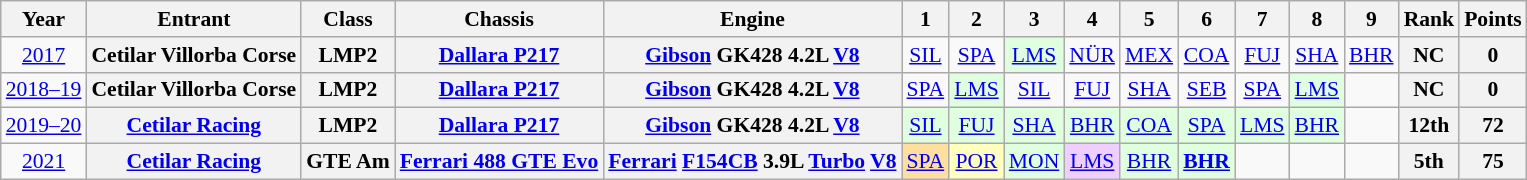<table class="wikitable" style="text-align:center; font-size:90%">
<tr>
<th>Year</th>
<th>Entrant</th>
<th>Class</th>
<th>Chassis</th>
<th>Engine</th>
<th>1</th>
<th>2</th>
<th>3</th>
<th>4</th>
<th>5</th>
<th>6</th>
<th>7</th>
<th>8</th>
<th>9</th>
<th>Rank</th>
<th>Points</th>
</tr>
<tr>
<td><a href='#'>2017</a></td>
<th>Cetilar Villorba Corse</th>
<th>LMP2</th>
<th><a href='#'>Dallara P217</a></th>
<th><a href='#'>Gibson</a> GK428 4.2L <a href='#'>V8</a></th>
<td><a href='#'>SIL</a></td>
<td><a href='#'>SPA</a></td>
<td style="background:#dfffdf;"><a href='#'>LMS</a><br></td>
<td><a href='#'>NÜR</a></td>
<td><a href='#'>MEX</a></td>
<td><a href='#'>COA</a></td>
<td><a href='#'>FUJ</a></td>
<td><a href='#'>SHA</a></td>
<td><a href='#'>BHR</a></td>
<th>NC</th>
<th>0</th>
</tr>
<tr>
<td><a href='#'>2018–19</a></td>
<th>Cetilar Villorba Corse</th>
<th>LMP2</th>
<th><a href='#'>Dallara P217</a></th>
<th><a href='#'>Gibson</a> GK428 4.2L <a href='#'>V8</a></th>
<td><a href='#'>SPA</a></td>
<td style="background:#dfffdf;"><a href='#'>LMS</a><br></td>
<td><a href='#'>SIL</a></td>
<td><a href='#'>FUJ</a></td>
<td><a href='#'>SHA</a></td>
<td><a href='#'>SEB</a></td>
<td><a href='#'>SPA</a></td>
<td style="background:#dfffdf;"><a href='#'>LMS</a><br></td>
<td></td>
<th>NC</th>
<th>0</th>
</tr>
<tr>
<td><a href='#'>2019–20</a></td>
<th><a href='#'>Cetilar Racing</a></th>
<th>LMP2</th>
<th><a href='#'>Dallara P217</a></th>
<th><a href='#'>Gibson</a> GK428 4.2L <a href='#'>V8</a></th>
<td style="background:#DFFFDF;"><a href='#'>SIL</a><br></td>
<td style="background:#DFFFDF;"><a href='#'>FUJ</a><br></td>
<td style="background:#DFFFDF;"><a href='#'>SHA</a> <br></td>
<td style="background:#DFFFDF;"><a href='#'>BHR</a> <br></td>
<td style="background:#DFFFDF;"><a href='#'>COA</a><br></td>
<td style="background:#DFFFDF;"><a href='#'>SPA</a><br></td>
<td style="background:#DFFFDF;"><a href='#'>LMS</a><br></td>
<td style="background:#DFFFDF;"><a href='#'>BHR</a><br></td>
<td></td>
<th>12th</th>
<th>72</th>
</tr>
<tr>
<td><a href='#'>2021</a></td>
<th><a href='#'>Cetilar Racing</a></th>
<th>GTE Am</th>
<th><a href='#'>Ferrari 488 GTE Evo</a></th>
<th><a href='#'>Ferrari</a> <a href='#'>F154CB</a> 3.9L <a href='#'>Turbo</a> <a href='#'>V8</a></th>
<td style="background:#FFDF9F;"><a href='#'>SPA</a><br></td>
<td style="background:#FFFFBF;"><a href='#'>POR</a><br></td>
<td style="background:#DFFFDF;"><a href='#'>MON</a><br></td>
<td style="background:#EFCFFF;"><a href='#'>LMS</a><br></td>
<td style="background:#DFFFDF;"><a href='#'>BHR</a><br></td>
<td style="background:#DFFFDF;"><strong><a href='#'>BHR</a></strong><br></td>
<td></td>
<td></td>
<td></td>
<th>5th</th>
<th>75</th>
</tr>
</table>
